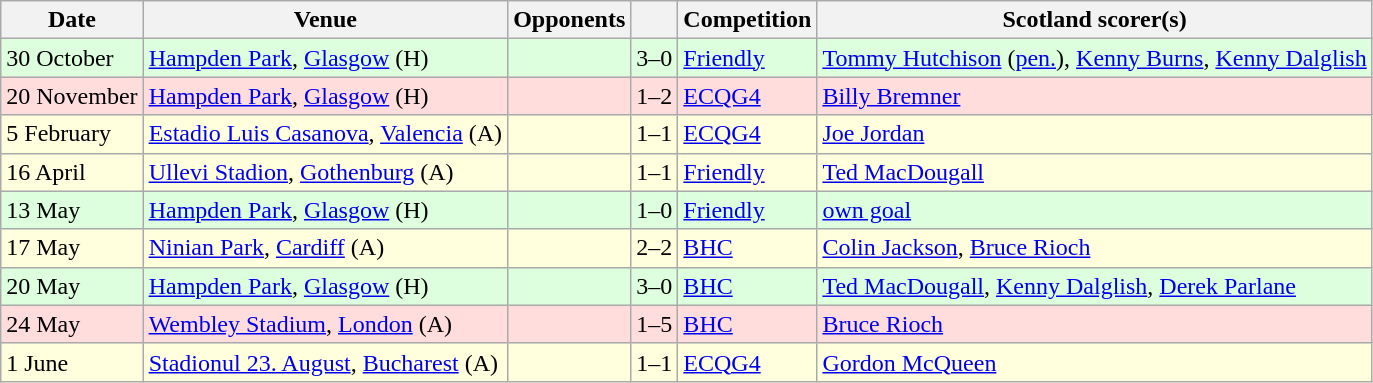<table class="wikitable">
<tr>
<th>Date</th>
<th>Venue</th>
<th>Opponents</th>
<th></th>
<th>Competition</th>
<th>Scotland scorer(s)</th>
</tr>
<tr bgcolor=#ddffdd>
<td>30 October</td>
<td><a href='#'>Hampden Park</a>, <a href='#'>Glasgow</a> (H)</td>
<td></td>
<td align=center>3–0</td>
<td><a href='#'>Friendly</a></td>
<td><a href='#'>Tommy Hutchison</a> (<a href='#'>pen.</a>), <a href='#'>Kenny Burns</a>, <a href='#'>Kenny Dalglish</a></td>
</tr>
<tr bgcolor=#ffdddd>
<td>20 November</td>
<td><a href='#'>Hampden Park</a>, <a href='#'>Glasgow</a> (H)</td>
<td></td>
<td align=center>1–2</td>
<td><a href='#'>ECQG4</a></td>
<td><a href='#'>Billy Bremner</a></td>
</tr>
<tr bgcolor=#ffffdd>
<td>5 February</td>
<td><a href='#'>Estadio Luis Casanova</a>, <a href='#'>Valencia</a> (A)</td>
<td></td>
<td align=center>1–1</td>
<td><a href='#'>ECQG4</a></td>
<td><a href='#'>Joe Jordan</a></td>
</tr>
<tr bgcolor=#ffffdd>
<td>16 April</td>
<td><a href='#'>Ullevi Stadion</a>, <a href='#'>Gothenburg</a> (A)</td>
<td></td>
<td align=center>1–1</td>
<td><a href='#'>Friendly</a></td>
<td><a href='#'>Ted MacDougall</a></td>
</tr>
<tr bgcolor=#ddffdd>
<td>13 May</td>
<td><a href='#'>Hampden Park</a>, <a href='#'>Glasgow</a> (H)</td>
<td></td>
<td align=center>1–0</td>
<td><a href='#'>Friendly</a></td>
<td><a href='#'>own goal</a></td>
</tr>
<tr bgcolor=#ffffdd>
<td>17 May</td>
<td><a href='#'>Ninian Park</a>, <a href='#'>Cardiff</a> (A)</td>
<td></td>
<td align=center>2–2</td>
<td><a href='#'>BHC</a></td>
<td><a href='#'>Colin Jackson</a>, <a href='#'>Bruce Rioch</a></td>
</tr>
<tr bgcolor=#ddffdd>
<td>20 May</td>
<td><a href='#'>Hampden Park</a>, <a href='#'>Glasgow</a> (H)</td>
<td></td>
<td align=center>3–0</td>
<td><a href='#'>BHC</a></td>
<td><a href='#'>Ted MacDougall</a>, <a href='#'>Kenny Dalglish</a>, <a href='#'>Derek Parlane</a></td>
</tr>
<tr bgcolor=#ffdddd>
<td>24 May</td>
<td><a href='#'>Wembley Stadium</a>, <a href='#'>London</a> (A)</td>
<td></td>
<td align=center>1–5</td>
<td><a href='#'>BHC</a></td>
<td><a href='#'>Bruce Rioch</a></td>
</tr>
<tr bgcolor=#ffffdd>
<td>1 June</td>
<td><a href='#'>Stadionul 23. August</a>, <a href='#'>Bucharest</a> (A)</td>
<td></td>
<td align=center>1–1</td>
<td><a href='#'>ECQG4</a></td>
<td><a href='#'>Gordon McQueen</a></td>
</tr>
</table>
